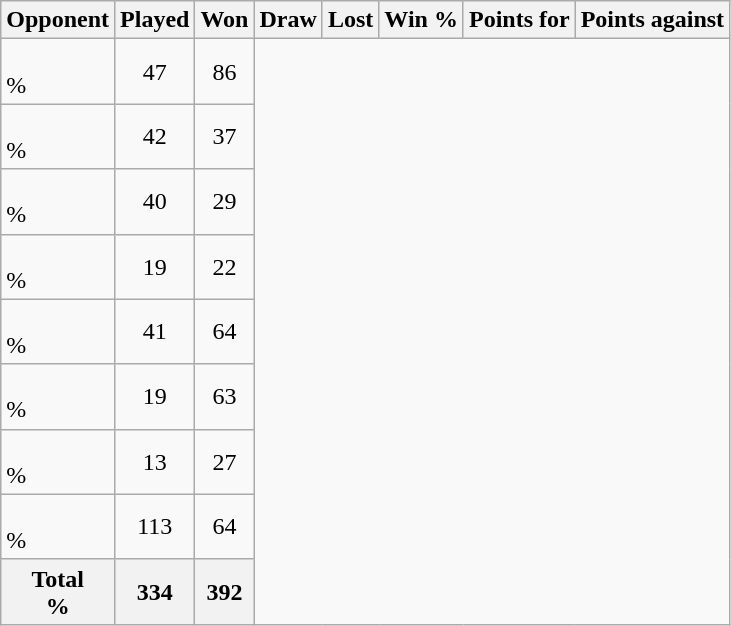<table class="wikitable sortable" style="text-align:center">
<tr>
<th>Opponent</th>
<th>Played</th>
<th>Won</th>
<th>Draw</th>
<th>Lost</th>
<th>Win %</th>
<th>Points for</th>
<th>Points against</th>
</tr>
<tr>
<td align=left><br>%</td>
<td>47</td>
<td>86</td>
</tr>
<tr>
<td align=left><br>%</td>
<td>42</td>
<td>37</td>
</tr>
<tr>
<td align=left><br>%</td>
<td>40</td>
<td>29</td>
</tr>
<tr>
<td align=left><br>%</td>
<td>19</td>
<td>22</td>
</tr>
<tr>
<td align=left><br>%</td>
<td>41</td>
<td>64</td>
</tr>
<tr>
<td align=left><br>%</td>
<td>19</td>
<td>63</td>
</tr>
<tr>
<td align=left><br>%</td>
<td>13</td>
<td>27</td>
</tr>
<tr>
<td align=left><br>%</td>
<td>113</td>
<td>64</td>
</tr>
<tr>
<th>Total<br>%</th>
<th>334</th>
<th>392</th>
</tr>
</table>
